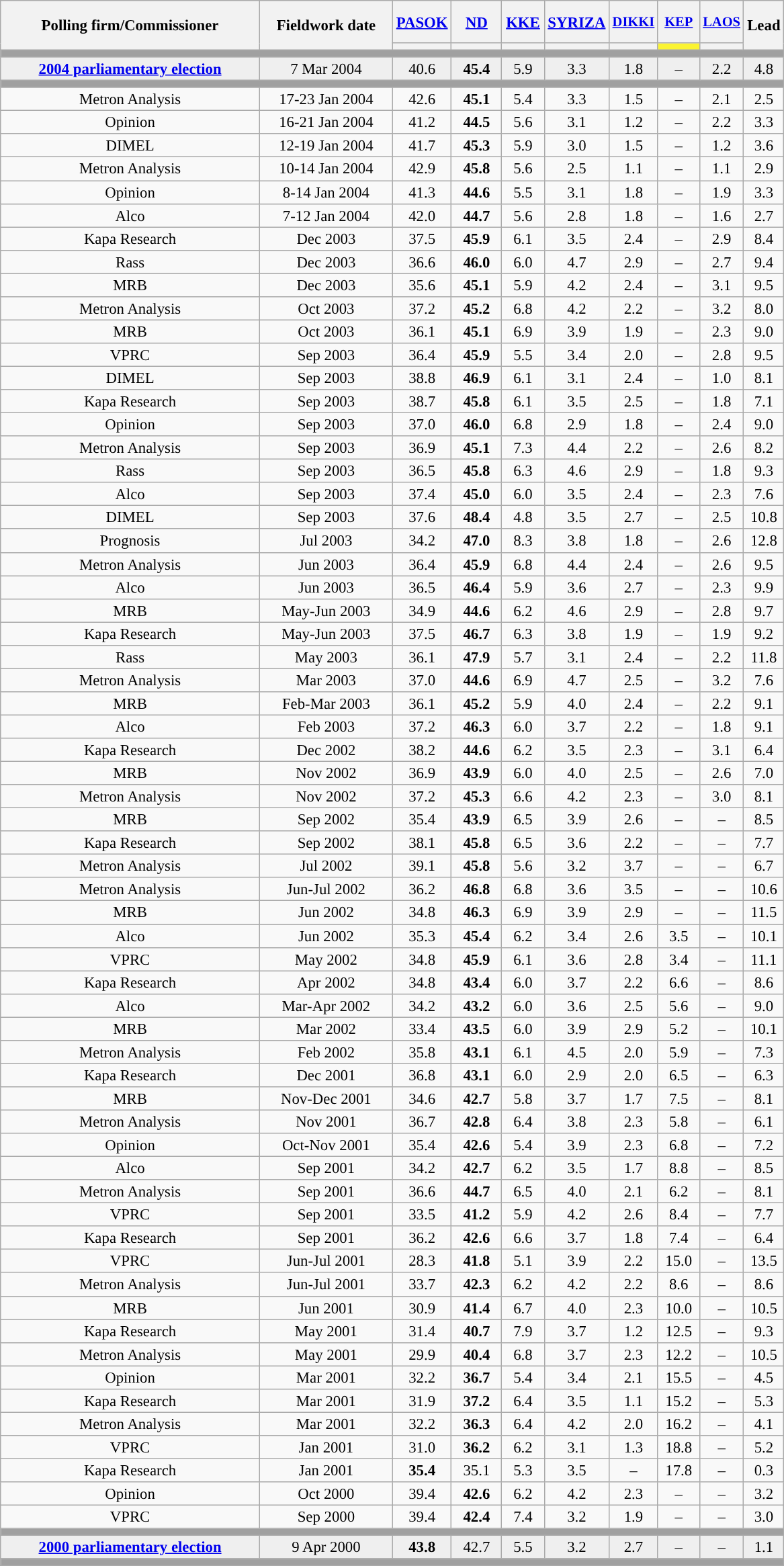<table class="wikitable collapsible" style="text-align:center; font-size:95%; line-height:16px;">
<tr style="height:42px;">
<th style="width:250px;" rowspan="2">Polling firm/Commissioner</th>
<th style="width:125px;" rowspan="2">Fieldwork date</th>
<th style="width:43px;"><a href='#'>PASOK</a></th>
<th style="width:43px;"><a href='#'>ND</a></th>
<th style="width:35px;"><a href='#'>KKE</a></th>
<th style="width:35px;"><a href='#'>SYRIZA</a></th>
<th style="width:35px; font-size:90%;"><a href='#'>DIKKI</a></th>
<th style="width:35px; font-size:90%;"><a href='#'>KEP</a></th>
<th style="width:35px; font-size:90%;"><a href='#'>LAOS</a></th>
<th style="width:30px;" rowspan="2">Lead</th>
</tr>
<tr>
<th style="color:inherit;background:"></th>
<th style="color:inherit;background:"></th>
<th style="color:inherit;background:"></th>
<th style="color:inherit;background:"></th>
<th style="color:inherit;background:"></th>
<th style="color:inherit;background:#fbf431;"></th>
<th style="color:inherit;background:"></th>
</tr>
<tr>
<td colspan="12" style="background:#A0A0A0"></td>
</tr>
<tr style="background:#EFEFEF;">
<td><strong><a href='#'>2004 parliamentary election</a></strong></td>
<td>7 Mar 2004</td>
<td>40.6<br></td>
<td><strong>45.4</strong><br></td>
<td>5.9<br></td>
<td>3.3<br></td>
<td>1.8<br></td>
<td>–</td>
<td>2.2<br></td>
<td style="background:">4.8</td>
</tr>
<tr>
<td colspan="12" style="background:#A0A0A0"></td>
</tr>
<tr>
<td>Metron Analysis</td>
<td>17-23 Jan 2004</td>
<td>42.6</td>
<td><strong>45.1</strong></td>
<td>5.4</td>
<td>3.3</td>
<td>1.5</td>
<td>–</td>
<td>2.1</td>
<td style="background:">2.5</td>
</tr>
<tr>
<td>Opinion</td>
<td>16-21 Jan 2004</td>
<td>41.2</td>
<td><strong>44.5</strong></td>
<td>5.6</td>
<td>3.1</td>
<td>1.2</td>
<td>–</td>
<td>2.2</td>
<td style="background:">3.3</td>
</tr>
<tr>
<td>DIMEL</td>
<td>12-19 Jan 2004</td>
<td>41.7</td>
<td><strong>45.3</strong></td>
<td>5.9</td>
<td>3.0</td>
<td>1.5</td>
<td>–</td>
<td>1.2</td>
<td style="background:">3.6</td>
</tr>
<tr>
<td>Metron Analysis</td>
<td>10-14 Jan 2004</td>
<td>42.9</td>
<td><strong>45.8</strong></td>
<td>5.6</td>
<td>2.5</td>
<td>1.1</td>
<td>–</td>
<td>1.1</td>
<td style="background:">2.9</td>
</tr>
<tr>
<td>Opinion</td>
<td>8-14 Jan 2004</td>
<td>41.3</td>
<td><strong>44.6</strong></td>
<td>5.5</td>
<td>3.1</td>
<td>1.8</td>
<td>–</td>
<td>1.9</td>
<td style="background:">3.3</td>
</tr>
<tr>
<td>Alco</td>
<td>7-12 Jan 2004</td>
<td>42.0</td>
<td><strong>44.7</strong></td>
<td>5.6</td>
<td>2.8</td>
<td>1.8</td>
<td>–</td>
<td>1.6</td>
<td style="background:">2.7</td>
</tr>
<tr>
<td>Kapa Research</td>
<td>Dec 2003</td>
<td>37.5</td>
<td><strong>45.9</strong></td>
<td>6.1</td>
<td>3.5</td>
<td>2.4</td>
<td>–</td>
<td>2.9</td>
<td style="background:">8.4</td>
</tr>
<tr>
<td>Rass</td>
<td>Dec 2003</td>
<td>36.6</td>
<td><strong>46.0</strong></td>
<td>6.0</td>
<td>4.7</td>
<td>2.9</td>
<td>–</td>
<td>2.7</td>
<td style="background:">9.4</td>
</tr>
<tr>
<td>MRB</td>
<td>Dec 2003</td>
<td>35.6</td>
<td><strong>45.1</strong></td>
<td>5.9</td>
<td>4.2</td>
<td>2.4</td>
<td>–</td>
<td>3.1</td>
<td style="background:">9.5</td>
</tr>
<tr>
<td>Metron Analysis</td>
<td>Oct 2003</td>
<td>37.2</td>
<td><strong>45.2</strong></td>
<td>6.8</td>
<td>4.2</td>
<td>2.2</td>
<td>–</td>
<td>3.2</td>
<td style="background:">8.0</td>
</tr>
<tr>
<td>MRB</td>
<td>Oct 2003</td>
<td>36.1</td>
<td><strong>45.1</strong></td>
<td>6.9</td>
<td>3.9</td>
<td>1.9</td>
<td>–</td>
<td>2.3</td>
<td style="background:">9.0</td>
</tr>
<tr>
<td>VPRC</td>
<td>Sep 2003</td>
<td>36.4</td>
<td><strong>45.9</strong></td>
<td>5.5</td>
<td>3.4</td>
<td>2.0</td>
<td>–</td>
<td>2.8</td>
<td style="background:">9.5</td>
</tr>
<tr>
<td>DIMEL</td>
<td>Sep 2003</td>
<td>38.8</td>
<td><strong>46.9</strong></td>
<td>6.1</td>
<td>3.1</td>
<td>2.4</td>
<td>–</td>
<td>1.0</td>
<td style="background:">8.1</td>
</tr>
<tr>
<td>Kapa Research</td>
<td>Sep 2003</td>
<td>38.7</td>
<td><strong>45.8</strong></td>
<td>6.1</td>
<td>3.5</td>
<td>2.5</td>
<td>–</td>
<td>1.8</td>
<td style="background:">7.1</td>
</tr>
<tr>
<td>Opinion</td>
<td>Sep 2003</td>
<td>37.0</td>
<td><strong>46.0</strong></td>
<td>6.8</td>
<td>2.9</td>
<td>1.8</td>
<td>–</td>
<td>2.4</td>
<td style="background:">9.0</td>
</tr>
<tr>
<td>Metron Analysis</td>
<td>Sep 2003</td>
<td>36.9</td>
<td><strong>45.1</strong></td>
<td>7.3</td>
<td>4.4</td>
<td>2.2</td>
<td>–</td>
<td>2.6</td>
<td style="background:">8.2</td>
</tr>
<tr>
<td>Rass</td>
<td>Sep 2003</td>
<td>36.5</td>
<td><strong>45.8</strong></td>
<td>6.3</td>
<td>4.6</td>
<td>2.9</td>
<td>–</td>
<td>1.8</td>
<td style="background:">9.3</td>
</tr>
<tr>
<td>Alco</td>
<td>Sep 2003</td>
<td>37.4</td>
<td><strong>45.0</strong></td>
<td>6.0</td>
<td>3.5</td>
<td>2.4</td>
<td>–</td>
<td>2.3</td>
<td style="background:">7.6</td>
</tr>
<tr>
<td>DIMEL</td>
<td>Sep 2003</td>
<td>37.6</td>
<td><strong>48.4</strong></td>
<td>4.8</td>
<td>3.5</td>
<td>2.7</td>
<td>–</td>
<td>2.5</td>
<td style="background:">10.8</td>
</tr>
<tr>
<td>Prognosis</td>
<td>Jul 2003</td>
<td>34.2</td>
<td><strong>47.0</strong></td>
<td>8.3</td>
<td>3.8</td>
<td>1.8</td>
<td>–</td>
<td>2.6</td>
<td style="background:">12.8</td>
</tr>
<tr>
<td>Metron Analysis</td>
<td>Jun 2003</td>
<td>36.4</td>
<td><strong>45.9</strong></td>
<td>6.8</td>
<td>4.4</td>
<td>2.4</td>
<td>–</td>
<td>2.6</td>
<td style="background:">9.5</td>
</tr>
<tr>
<td>Alco</td>
<td>Jun 2003</td>
<td>36.5</td>
<td><strong>46.4</strong></td>
<td>5.9</td>
<td>3.6</td>
<td>2.7</td>
<td>–</td>
<td>2.3</td>
<td style="background:">9.9</td>
</tr>
<tr>
<td>MRB</td>
<td>May-Jun 2003</td>
<td>34.9</td>
<td><strong>44.6</strong></td>
<td>6.2</td>
<td>4.6</td>
<td>2.9</td>
<td>–</td>
<td>2.8</td>
<td style="background:">9.7</td>
</tr>
<tr>
<td>Kapa Research</td>
<td>May-Jun 2003</td>
<td>37.5</td>
<td><strong>46.7</strong></td>
<td>6.3</td>
<td>3.8</td>
<td>1.9</td>
<td>–</td>
<td>1.9</td>
<td style="background:">9.2</td>
</tr>
<tr>
<td>Rass</td>
<td>May 2003</td>
<td>36.1</td>
<td><strong>47.9</strong></td>
<td>5.7</td>
<td>3.1</td>
<td>2.4</td>
<td>–</td>
<td>2.2</td>
<td style="background:">11.8</td>
</tr>
<tr>
<td>Metron Analysis</td>
<td>Mar 2003</td>
<td>37.0</td>
<td><strong>44.6</strong></td>
<td>6.9</td>
<td>4.7</td>
<td>2.5</td>
<td>–</td>
<td>3.2</td>
<td style="background:">7.6</td>
</tr>
<tr>
<td>MRB</td>
<td>Feb-Mar 2003</td>
<td>36.1</td>
<td><strong>45.2</strong></td>
<td>5.9</td>
<td>4.0</td>
<td>2.4</td>
<td>–</td>
<td>2.2</td>
<td style="background:">9.1</td>
</tr>
<tr>
<td>Alco</td>
<td>Feb 2003</td>
<td>37.2</td>
<td><strong>46.3</strong></td>
<td>6.0</td>
<td>3.7</td>
<td>2.2</td>
<td>–</td>
<td>1.8</td>
<td style="background:">9.1</td>
</tr>
<tr>
<td>Kapa Research</td>
<td>Dec 2002</td>
<td>38.2</td>
<td><strong>44.6</strong></td>
<td>6.2</td>
<td>3.5</td>
<td>2.3</td>
<td>–</td>
<td>3.1</td>
<td style="background:">6.4</td>
</tr>
<tr>
<td>MRB</td>
<td>Nov 2002</td>
<td>36.9</td>
<td><strong>43.9</strong></td>
<td>6.0</td>
<td>4.0</td>
<td>2.5</td>
<td>–</td>
<td>2.6</td>
<td style="background:">7.0</td>
</tr>
<tr>
<td>Metron Analysis</td>
<td>Nov 2002</td>
<td>37.2</td>
<td><strong>45.3</strong></td>
<td>6.6</td>
<td>4.2</td>
<td>2.3</td>
<td>–</td>
<td>3.0</td>
<td style="background:">8.1</td>
</tr>
<tr>
<td>MRB</td>
<td>Sep 2002</td>
<td>35.4</td>
<td><strong>43.9</strong></td>
<td>6.5</td>
<td>3.9</td>
<td>2.6</td>
<td>–</td>
<td>–</td>
<td style="background:">8.5</td>
</tr>
<tr>
<td>Kapa Research</td>
<td>Sep 2002</td>
<td>38.1</td>
<td><strong>45.8</strong></td>
<td>6.5</td>
<td>3.6</td>
<td>2.2</td>
<td>–</td>
<td>–</td>
<td style="background:">7.7</td>
</tr>
<tr>
<td>Metron Analysis</td>
<td>Jul 2002</td>
<td>39.1</td>
<td><strong>45.8</strong></td>
<td>5.6</td>
<td>3.2</td>
<td>3.7</td>
<td>–</td>
<td>–</td>
<td style="background:">6.7</td>
</tr>
<tr>
<td>Metron Analysis</td>
<td>Jun-Jul 2002</td>
<td>36.2</td>
<td><strong>46.8</strong></td>
<td>6.8</td>
<td>3.6</td>
<td>3.5</td>
<td>–</td>
<td>–</td>
<td style="background:">10.6</td>
</tr>
<tr>
<td>MRB</td>
<td>Jun 2002</td>
<td>34.8</td>
<td><strong>46.3</strong></td>
<td>6.9</td>
<td>3.9</td>
<td>2.9</td>
<td>–</td>
<td>–</td>
<td style="background:">11.5</td>
</tr>
<tr>
<td>Alco</td>
<td>Jun 2002</td>
<td>35.3</td>
<td><strong>45.4</strong></td>
<td>6.2</td>
<td>3.4</td>
<td>2.6</td>
<td>3.5</td>
<td>–</td>
<td style="background:">10.1</td>
</tr>
<tr>
<td>VPRC</td>
<td>May 2002</td>
<td>34.8</td>
<td><strong>45.9</strong></td>
<td>6.1</td>
<td>3.6</td>
<td>2.8</td>
<td>3.4</td>
<td>–</td>
<td style="background:">11.1</td>
</tr>
<tr>
<td>Kapa Research</td>
<td>Apr 2002</td>
<td>34.8</td>
<td><strong>43.4</strong></td>
<td>6.0</td>
<td>3.7</td>
<td>2.2</td>
<td>6.6</td>
<td>–</td>
<td style="background:">8.6</td>
</tr>
<tr>
<td>Alco</td>
<td>Mar-Apr 2002</td>
<td>34.2</td>
<td><strong>43.2</strong></td>
<td>6.0</td>
<td>3.6</td>
<td>2.5</td>
<td>5.6</td>
<td>–</td>
<td style="background:">9.0</td>
</tr>
<tr>
<td>MRB</td>
<td>Mar 2002</td>
<td>33.4</td>
<td><strong>43.5</strong></td>
<td>6.0</td>
<td>3.9</td>
<td>2.9</td>
<td>5.2</td>
<td>–</td>
<td style="background:">10.1</td>
</tr>
<tr>
<td>Metron Analysis</td>
<td>Feb 2002</td>
<td>35.8</td>
<td><strong>43.1</strong></td>
<td>6.1</td>
<td>4.5</td>
<td>2.0</td>
<td>5.9</td>
<td>–</td>
<td style="background:">7.3</td>
</tr>
<tr>
<td>Kapa Research</td>
<td>Dec 2001</td>
<td>36.8</td>
<td><strong>43.1</strong></td>
<td>6.0</td>
<td>2.9</td>
<td>2.0</td>
<td>6.5</td>
<td>–</td>
<td style="background:">6.3</td>
</tr>
<tr>
<td>MRB</td>
<td>Nov-Dec 2001</td>
<td>34.6</td>
<td><strong>42.7</strong></td>
<td>5.8</td>
<td>3.7</td>
<td>1.7</td>
<td>7.5</td>
<td>–</td>
<td style="background:">8.1</td>
</tr>
<tr>
<td>Metron Analysis</td>
<td>Nov 2001</td>
<td>36.7</td>
<td><strong>42.8</strong></td>
<td>6.4</td>
<td>3.8</td>
<td>2.3</td>
<td>5.8</td>
<td>–</td>
<td style="background:">6.1</td>
</tr>
<tr>
<td>Opinion</td>
<td>Oct-Nov 2001</td>
<td>35.4</td>
<td><strong>42.6</strong></td>
<td>5.4</td>
<td>3.9</td>
<td>2.3</td>
<td>6.8</td>
<td>–</td>
<td style="background:">7.2</td>
</tr>
<tr>
<td>Alco</td>
<td>Sep 2001</td>
<td>34.2</td>
<td><strong>42.7</strong></td>
<td>6.2</td>
<td>3.5</td>
<td>1.7</td>
<td>8.8</td>
<td>–</td>
<td style="background:">8.5</td>
</tr>
<tr>
<td>Metron Analysis</td>
<td>Sep 2001</td>
<td>36.6</td>
<td><strong>44.7</strong></td>
<td>6.5</td>
<td>4.0</td>
<td>2.1</td>
<td>6.2</td>
<td>–</td>
<td style="background:">8.1</td>
</tr>
<tr>
<td>VPRC</td>
<td>Sep 2001</td>
<td>33.5</td>
<td><strong>41.2</strong></td>
<td>5.9</td>
<td>4.2</td>
<td>2.6</td>
<td>8.4</td>
<td>–</td>
<td style="background:">7.7</td>
</tr>
<tr>
<td>Kapa Research</td>
<td>Sep 2001</td>
<td>36.2</td>
<td><strong>42.6</strong></td>
<td>6.6</td>
<td>3.7</td>
<td>1.8</td>
<td>7.4</td>
<td>–</td>
<td style="background:">6.4</td>
</tr>
<tr>
<td>VPRC</td>
<td>Jun-Jul 2001</td>
<td>28.3</td>
<td><strong>41.8</strong></td>
<td>5.1</td>
<td>3.9</td>
<td>2.2</td>
<td>15.0</td>
<td>–</td>
<td style="background:">13.5</td>
</tr>
<tr>
<td>Metron Analysis</td>
<td>Jun-Jul 2001</td>
<td>33.7</td>
<td><strong>42.3</strong></td>
<td>6.2</td>
<td>4.2</td>
<td>2.2</td>
<td>8.6</td>
<td>–</td>
<td style="background:">8.6</td>
</tr>
<tr>
<td>MRB</td>
<td>Jun 2001</td>
<td>30.9</td>
<td><strong>41.4</strong></td>
<td>6.7</td>
<td>4.0</td>
<td>2.3</td>
<td>10.0</td>
<td>–</td>
<td style="background:">10.5</td>
</tr>
<tr>
<td>Kapa Research</td>
<td>May 2001</td>
<td>31.4</td>
<td><strong>40.7</strong></td>
<td>7.9</td>
<td>3.7</td>
<td>1.2</td>
<td>12.5</td>
<td>–</td>
<td style="background:">9.3</td>
</tr>
<tr>
<td>Metron Analysis</td>
<td>May 2001</td>
<td>29.9</td>
<td><strong>40.4</strong></td>
<td>6.8</td>
<td>3.7</td>
<td>2.3</td>
<td>12.2</td>
<td>–</td>
<td style="background:">10.5</td>
</tr>
<tr>
<td>Opinion</td>
<td>Mar 2001</td>
<td>32.2</td>
<td><strong>36.7</strong></td>
<td>5.4</td>
<td>3.4</td>
<td>2.1</td>
<td>15.5</td>
<td>–</td>
<td style="background:">4.5</td>
</tr>
<tr>
<td>Kapa Research</td>
<td>Mar 2001</td>
<td>31.9</td>
<td><strong>37.2</strong></td>
<td>6.4</td>
<td>3.5</td>
<td>1.1</td>
<td>15.2</td>
<td>–</td>
<td style="background:">5.3</td>
</tr>
<tr>
<td>Metron Analysis</td>
<td>Mar 2001</td>
<td>32.2</td>
<td><strong>36.3</strong></td>
<td>6.4</td>
<td>4.2</td>
<td>2.0</td>
<td>16.2</td>
<td>–</td>
<td style="background:">4.1</td>
</tr>
<tr>
<td>VPRC</td>
<td>Jan 2001</td>
<td>31.0</td>
<td><strong>36.2</strong></td>
<td>6.2</td>
<td>3.1</td>
<td>1.3</td>
<td>18.8</td>
<td>–</td>
<td style="background:">5.2</td>
</tr>
<tr>
<td>Kapa Research</td>
<td>Jan 2001</td>
<td><strong>35.4</strong></td>
<td>35.1</td>
<td>5.3</td>
<td>3.5</td>
<td>–</td>
<td>17.8</td>
<td>–</td>
<td style="background:">0.3</td>
</tr>
<tr>
<td>Opinion</td>
<td>Oct 2000</td>
<td>39.4</td>
<td><strong>42.6</strong></td>
<td>6.2</td>
<td>4.2</td>
<td>2.3</td>
<td>–</td>
<td>–</td>
<td style="background:">3.2</td>
</tr>
<tr>
<td>VPRC</td>
<td>Sep 2000</td>
<td>39.4</td>
<td><strong>42.4</strong></td>
<td>7.4</td>
<td>3.2</td>
<td>1.9</td>
<td>–</td>
<td>–</td>
<td style="background:">3.0</td>
</tr>
<tr>
<td colspan="12" style="background:#A0A0A0"></td>
</tr>
<tr style="background:#EFEFEF;">
<td><strong><a href='#'>2000 parliamentary election</a></strong></td>
<td>9 Apr 2000</td>
<td><strong>43.8</strong><br></td>
<td>42.7<br></td>
<td>5.5<br></td>
<td>3.2<br></td>
<td>2.7<br></td>
<td>–</td>
<td>–</td>
<td style="background:">1.1</td>
</tr>
<tr>
<td colspan="12" style="background:#A0A0A0"></td>
</tr>
</table>
